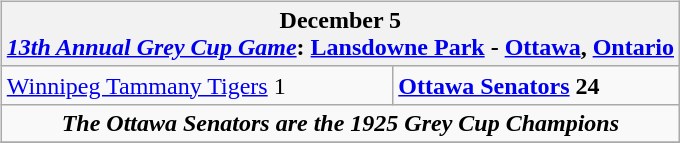<table cellspacing="10">
<tr>
<td valign="top"><br><table class="wikitable">
<tr>
<th bgcolor="#DDDDDD" colspan="4">December 5<br><a href='#'><em>13th Annual Grey Cup Game</em></a>: <a href='#'>Lansdowne Park</a> - <a href='#'>Ottawa</a>, <a href='#'>Ontario</a></th>
</tr>
<tr>
<td><a href='#'>Winnipeg Tammany Tigers</a> 1</td>
<td><strong><a href='#'>Ottawa Senators</a> 24</strong></td>
</tr>
<tr>
<td align="center" colspan="4"><strong><em>The Ottawa Senators are the 1925 Grey Cup Champions</em></strong></td>
</tr>
<tr>
</tr>
</table>
</td>
</tr>
</table>
